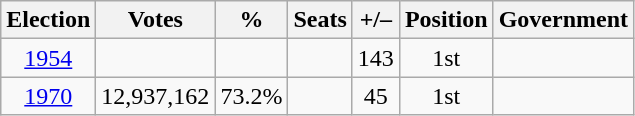<table class=wikitable style=text-align:center>
<tr>
<th>Election</th>
<th>Votes</th>
<th>%</th>
<th>Seats</th>
<th>+/–</th>
<th>Position</th>
<th>Government</th>
</tr>
<tr>
<td><a href='#'>1954</a></td>
<td></td>
<td></td>
<td></td>
<td> 143</td>
<td> 1st</td>
<td></td>
</tr>
<tr>
<td><a href='#'>1970</a></td>
<td>12,937,162</td>
<td>73.2%</td>
<td></td>
<td> 45</td>
<td> 1st</td>
<td></td>
</tr>
</table>
